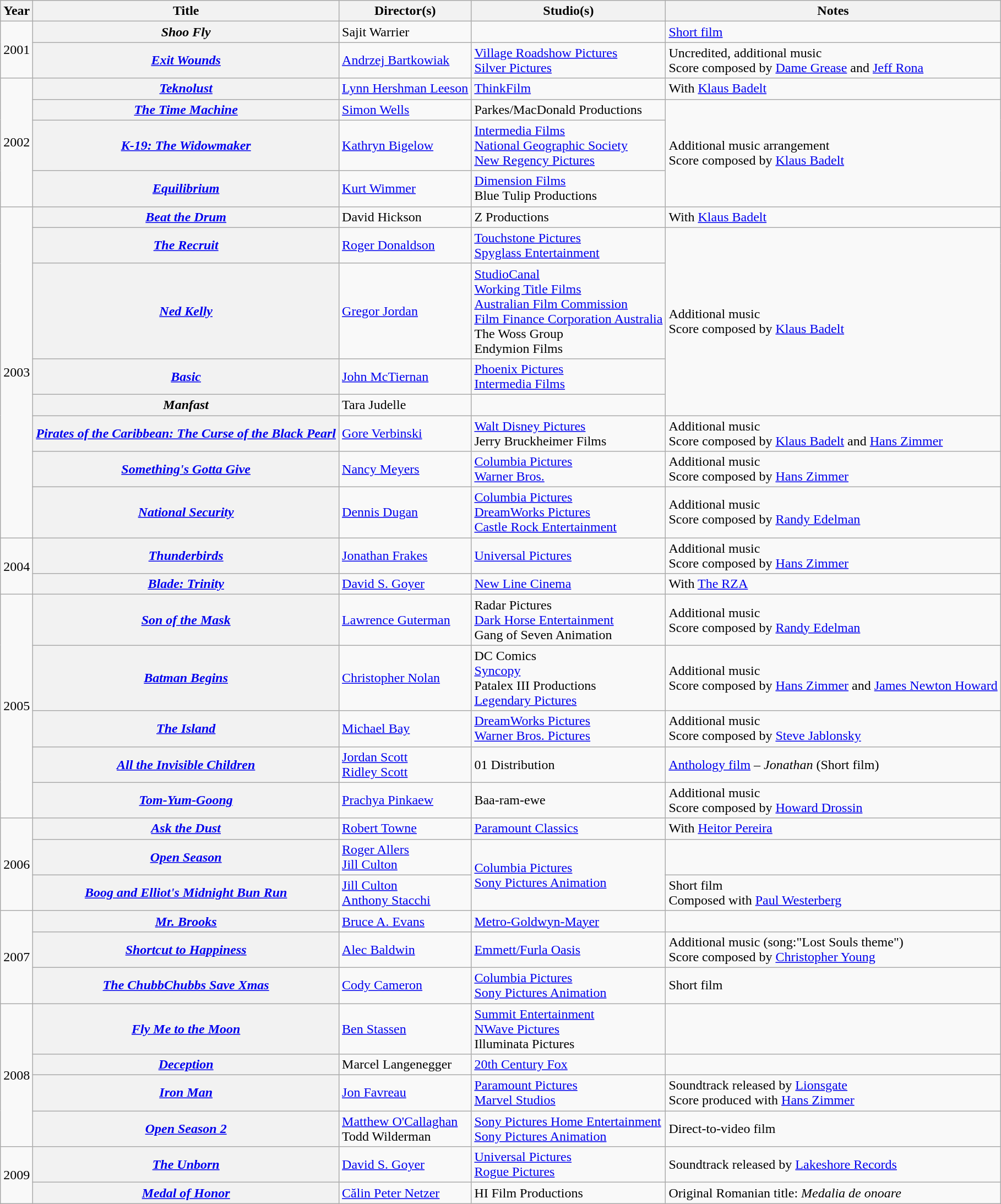<table class="wikitable plainrowheaders">
<tr>
<th>Year</th>
<th>Title</th>
<th>Director(s)</th>
<th>Studio(s)</th>
<th>Notes</th>
</tr>
<tr>
<td rowspan="2">2001</td>
<th scope="row"><em>Shoo Fly</em></th>
<td>Sajit Warrier</td>
<td></td>
<td><a href='#'>Short film</a></td>
</tr>
<tr>
<th scope="row"><em><a href='#'>Exit Wounds</a></em></th>
<td><a href='#'>Andrzej Bartkowiak</a></td>
<td><a href='#'>Village Roadshow Pictures</a><br><a href='#'>Silver Pictures</a></td>
<td>Uncredited, additional music<br>Score composed by <a href='#'>Dame Grease</a> and <a href='#'>Jeff Rona</a></td>
</tr>
<tr>
<td rowspan="4">2002</td>
<th scope="row"><em><a href='#'>Teknolust</a></em></th>
<td><a href='#'>Lynn Hershman Leeson</a></td>
<td><a href='#'>ThinkFilm</a></td>
<td>With <a href='#'>Klaus Badelt</a></td>
</tr>
<tr>
<th scope="row"><em><a href='#'>The Time Machine</a></em></th>
<td><a href='#'>Simon Wells</a></td>
<td>Parkes/MacDonald Productions</td>
<td rowspan="3">Additional music arrangement<br>Score composed by <a href='#'>Klaus Badelt</a></td>
</tr>
<tr>
<th scope="row"><em><a href='#'>K-19: The Widowmaker</a></em></th>
<td><a href='#'>Kathryn Bigelow</a></td>
<td><a href='#'>Intermedia Films</a><br><a href='#'>National Geographic Society</a><br><a href='#'>New Regency Pictures</a></td>
</tr>
<tr>
<th scope="row"><em><a href='#'>Equilibrium</a></em></th>
<td><a href='#'>Kurt Wimmer</a></td>
<td><a href='#'>Dimension Films</a><br>Blue Tulip Productions</td>
</tr>
<tr>
<td rowspan="8">2003</td>
<th scope="row"><em><a href='#'>Beat the Drum</a></em></th>
<td>David Hickson</td>
<td>Z Productions</td>
<td>With <a href='#'>Klaus Badelt</a></td>
</tr>
<tr>
<th scope="row"><em><a href='#'>The Recruit</a></em></th>
<td><a href='#'>Roger Donaldson</a></td>
<td><a href='#'>Touchstone Pictures</a><br><a href='#'>Spyglass Entertainment</a></td>
<td rowspan="4">Additional music<br>Score composed by <a href='#'>Klaus Badelt</a></td>
</tr>
<tr>
<th scope="row"><em><a href='#'>Ned Kelly</a></em></th>
<td><a href='#'>Gregor Jordan</a></td>
<td><a href='#'>StudioCanal</a><br><a href='#'>Working Title Films</a><br><a href='#'>Australian Film Commission</a><br><a href='#'>Film Finance Corporation Australia</a><br>The Woss Group<br>Endymion Films</td>
</tr>
<tr>
<th scope="row"><em><a href='#'>Basic</a></em></th>
<td><a href='#'>John McTiernan</a></td>
<td><a href='#'>Phoenix Pictures</a><br><a href='#'>Intermedia Films</a></td>
</tr>
<tr>
<th scope="row"><em>Manfast</em></th>
<td>Tara Judelle</td>
<td></td>
</tr>
<tr>
<th scope="row"><em><a href='#'>Pirates of the Caribbean: The Curse of the Black Pearl</a></em></th>
<td><a href='#'>Gore Verbinski</a></td>
<td><a href='#'>Walt Disney Pictures</a><br>Jerry Bruckheimer Films</td>
<td>Additional music<br>Score composed by <a href='#'>Klaus Badelt</a> and <a href='#'>Hans Zimmer</a></td>
</tr>
<tr>
<th scope="row"><em><a href='#'>Something's Gotta Give</a></em></th>
<td><a href='#'>Nancy Meyers</a></td>
<td><a href='#'>Columbia Pictures</a><br><a href='#'>Warner Bros.</a></td>
<td>Additional music<br>Score composed by <a href='#'>Hans Zimmer</a></td>
</tr>
<tr>
<th scope="row"><em><a href='#'>National Security</a></em></th>
<td><a href='#'>Dennis Dugan</a></td>
<td><a href='#'>Columbia Pictures</a><br><a href='#'>DreamWorks Pictures</a><br><a href='#'>Castle Rock Entertainment</a></td>
<td>Additional music <br>Score composed by <a href='#'>Randy Edelman</a></td>
</tr>
<tr>
<td rowspan="2">2004</td>
<th scope="row"><em><a href='#'>Thunderbirds</a></em></th>
<td><a href='#'>Jonathan Frakes</a></td>
<td><a href='#'>Universal Pictures</a></td>
<td>Additional music <br>Score composed by <a href='#'>Hans Zimmer</a></td>
</tr>
<tr>
<th scope="row"><em><a href='#'>Blade: Trinity</a></em></th>
<td><a href='#'>David S. Goyer</a></td>
<td><a href='#'>New Line Cinema</a></td>
<td>With <a href='#'>The RZA</a></td>
</tr>
<tr>
<td rowspan="5">2005</td>
<th scope="row"><em><a href='#'>Son of the Mask</a></em></th>
<td><a href='#'>Lawrence Guterman</a></td>
<td>Radar Pictures<br><a href='#'>Dark Horse Entertainment</a><br>Gang of Seven Animation</td>
<td>Additional music<br>Score composed by <a href='#'>Randy Edelman</a></td>
</tr>
<tr>
<th scope="row"><em><a href='#'>Batman Begins</a></em></th>
<td><a href='#'>Christopher Nolan</a></td>
<td>DC Comics<br><a href='#'>Syncopy</a><br>Patalex III Productions<br><a href='#'>Legendary Pictures</a></td>
<td>Additional music<br>Score composed by <a href='#'>Hans Zimmer</a> and <a href='#'>James Newton Howard</a></td>
</tr>
<tr>
<th scope="row"><em><a href='#'>The Island</a></em></th>
<td><a href='#'>Michael Bay</a></td>
<td><a href='#'>DreamWorks Pictures</a><br><a href='#'>Warner Bros. Pictures</a></td>
<td>Additional music<br>Score composed by <a href='#'>Steve Jablonsky</a></td>
</tr>
<tr>
<th scope="row"><em><a href='#'>All the Invisible Children</a></em></th>
<td><a href='#'>Jordan Scott</a><br><a href='#'>Ridley Scott</a></td>
<td>01 Distribution</td>
<td><a href='#'>Anthology film</a> – <em>Jonathan</em> (Short film)</td>
</tr>
<tr>
<th scope="row"><em><a href='#'>Tom-Yum-Goong</a></em></th>
<td><a href='#'>Prachya Pinkaew</a></td>
<td>Baa-ram-ewe</td>
<td>Additional music<br>Score composed by <a href='#'>Howard Drossin</a></td>
</tr>
<tr>
<td rowspan="3">2006</td>
<th scope="row"><em><a href='#'>Ask the Dust</a></em></th>
<td><a href='#'>Robert Towne</a></td>
<td><a href='#'>Paramount Classics</a></td>
<td>With <a href='#'>Heitor Pereira</a></td>
</tr>
<tr>
<th scope="row"><em><a href='#'>Open Season</a></em></th>
<td><a href='#'>Roger Allers</a><br><a href='#'>Jill Culton</a></td>
<td rowspan="2"><a href='#'>Columbia Pictures</a><br><a href='#'>Sony Pictures Animation</a></td>
<td></td>
</tr>
<tr>
<th scope="row"><em><a href='#'>Boog and Elliot's Midnight Bun Run</a></em></th>
<td><a href='#'>Jill Culton</a><br><a href='#'>Anthony Stacchi</a></td>
<td>Short film<br>Composed with <a href='#'>Paul Westerberg</a></td>
</tr>
<tr>
<td rowspan="3">2007</td>
<th scope="row"><em><a href='#'>Mr. Brooks</a></em></th>
<td><a href='#'>Bruce A. Evans</a></td>
<td><a href='#'>Metro-Goldwyn-Mayer</a></td>
<td></td>
</tr>
<tr>
<th scope="row"><em><a href='#'>Shortcut to Happiness</a></em></th>
<td><a href='#'>Alec Baldwin</a></td>
<td><a href='#'>Emmett/Furla Oasis</a></td>
<td>Additional music (song:"Lost Souls theme")<br>Score composed by <a href='#'>Christopher Young</a></td>
</tr>
<tr>
<th scope="row"><em><a href='#'>The ChubbChubbs Save Xmas</a></em></th>
<td><a href='#'>Cody Cameron</a></td>
<td><a href='#'>Columbia Pictures</a><br><a href='#'>Sony Pictures Animation</a></td>
<td>Short film</td>
</tr>
<tr>
<td rowspan="4">2008</td>
<th scope="row"><em><a href='#'>Fly Me to the Moon</a></em></th>
<td><a href='#'>Ben Stassen</a></td>
<td><a href='#'>Summit Entertainment</a><br><a href='#'>NWave Pictures</a><br>Illuminata Pictures</td>
<td></td>
</tr>
<tr>
<th scope="row"><em><a href='#'>Deception</a></em></th>
<td>Marcel Langenegger</td>
<td><a href='#'>20th Century Fox</a></td>
<td></td>
</tr>
<tr>
<th scope="row"><em><a href='#'>Iron Man</a></em></th>
<td><a href='#'>Jon Favreau</a></td>
<td><a href='#'>Paramount Pictures</a><br><a href='#'>Marvel Studios</a></td>
<td>Soundtrack released by <a href='#'>Lionsgate</a><br>Score produced with <a href='#'>Hans Zimmer</a></td>
</tr>
<tr>
<th scope="row"><em><a href='#'>Open Season 2</a></em></th>
<td><a href='#'>Matthew O'Callaghan</a><br>Todd Wilderman</td>
<td><a href='#'>Sony Pictures Home Entertainment</a><br><a href='#'>Sony Pictures Animation</a></td>
<td>Direct-to-video film</td>
</tr>
<tr>
<td rowspan="2">2009</td>
<th scope="row"><em><a href='#'>The Unborn</a></em></th>
<td><a href='#'>David S. Goyer</a></td>
<td><a href='#'>Universal Pictures</a><br><a href='#'>Rogue Pictures</a></td>
<td align="left">Soundtrack released by <a href='#'>Lakeshore Records</a></td>
</tr>
<tr>
<th scope="row"><em><a href='#'>Medal of Honor</a></em></th>
<td><a href='#'>Călin Peter Netzer</a></td>
<td>HI Film Productions</td>
<td>Original Romanian title: <em>Medalia de onoare</em></td>
</tr>
</table>
